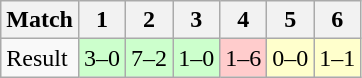<table class="wikitable">
<tr>
<th>Match</th>
<th>1</th>
<th>2</th>
<th>3</th>
<th>4</th>
<th>5</th>
<th>6</th>
</tr>
<tr>
<td>Result</td>
<td style="background:#cfc;">3–0</td>
<td style="background:#cfc;">7–2</td>
<td style="background:#cfc;">1–0</td>
<td style="background:#fcc;">1–6</td>
<td style="background:#ffc;">0–0</td>
<td style="background:#ffc;">1–1</td>
</tr>
</table>
